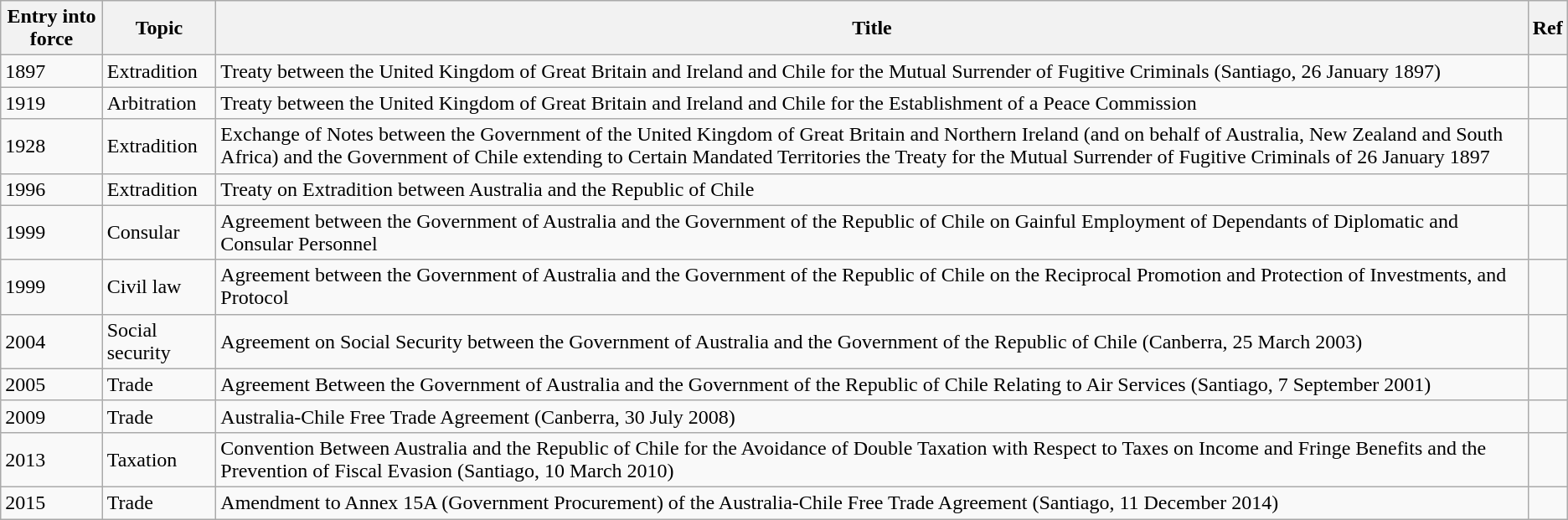<table class="wikitable sortable">
<tr>
<th>Entry into force</th>
<th>Topic</th>
<th>Title</th>
<th>Ref</th>
</tr>
<tr>
<td>1897</td>
<td>Extradition</td>
<td>Treaty between the United Kingdom of Great Britain and Ireland and Chile for the Mutual Surrender of Fugitive Criminals (Santiago, 26 January 1897)</td>
<td></td>
</tr>
<tr>
<td>1919</td>
<td>Arbitration</td>
<td>Treaty between the United Kingdom of Great Britain and Ireland and Chile for the Establishment of a Peace Commission</td>
<td></td>
</tr>
<tr>
<td>1928</td>
<td>Extradition</td>
<td>Exchange of Notes between the Government of the United Kingdom of Great Britain and Northern Ireland (and on behalf of Australia, New Zealand and South Africa) and the Government of Chile extending to Certain Mandated Territories the Treaty for the Mutual Surrender of Fugitive Criminals of 26 January 1897</td>
<td></td>
</tr>
<tr>
<td>1996</td>
<td>Extradition</td>
<td>Treaty on Extradition between Australia and the Republic of Chile</td>
<td></td>
</tr>
<tr>
<td>1999</td>
<td>Consular</td>
<td>Agreement between the Government of Australia and the Government of the Republic of Chile on Gainful Employment of Dependants of Diplomatic and Consular Personnel</td>
<td></td>
</tr>
<tr>
<td>1999</td>
<td>Civil law</td>
<td>Agreement between the Government of Australia and the Government of the Republic of Chile on the Reciprocal Promotion and Protection of Investments, and Protocol</td>
<td></td>
</tr>
<tr>
<td>2004</td>
<td>Social security</td>
<td>Agreement on Social Security between the Government of Australia and the Government of the Republic of Chile (Canberra, 25 March 2003)</td>
<td></td>
</tr>
<tr>
<td>2005</td>
<td>Trade</td>
<td>Agreement Between the Government of Australia and the Government of the Republic of Chile Relating to Air Services (Santiago, 7 September 2001)</td>
<td></td>
</tr>
<tr>
<td>2009</td>
<td>Trade</td>
<td>Australia-Chile Free Trade Agreement (Canberra, 30 July 2008)</td>
<td></td>
</tr>
<tr>
<td>2013</td>
<td>Taxation</td>
<td>Convention Between Australia and the Republic of Chile for the Avoidance of Double Taxation with Respect to Taxes on Income and Fringe Benefits and the Prevention of Fiscal Evasion (Santiago, 10 March 2010)</td>
<td></td>
</tr>
<tr>
<td>2015</td>
<td>Trade</td>
<td>Amendment to Annex 15A (Government Procurement) of the Australia-Chile Free Trade Agreement (Santiago, 11 December 2014)</td>
<td></td>
</tr>
</table>
